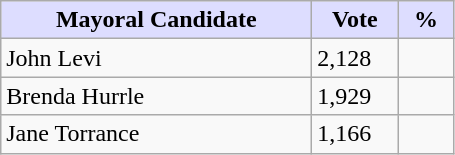<table class="wikitable">
<tr>
<th style="background:#ddf; width:200px;">Mayoral Candidate </th>
<th style="background:#ddf; width:50px;">Vote</th>
<th style="background:#ddf; width:30px;">%</th>
</tr>
<tr>
<td>John Levi</td>
<td>2,128</td>
<td></td>
</tr>
<tr>
<td>Brenda Hurrle</td>
<td>1,929</td>
<td></td>
</tr>
<tr>
<td>Jane Torrance</td>
<td>1,166</td>
<td></td>
</tr>
</table>
